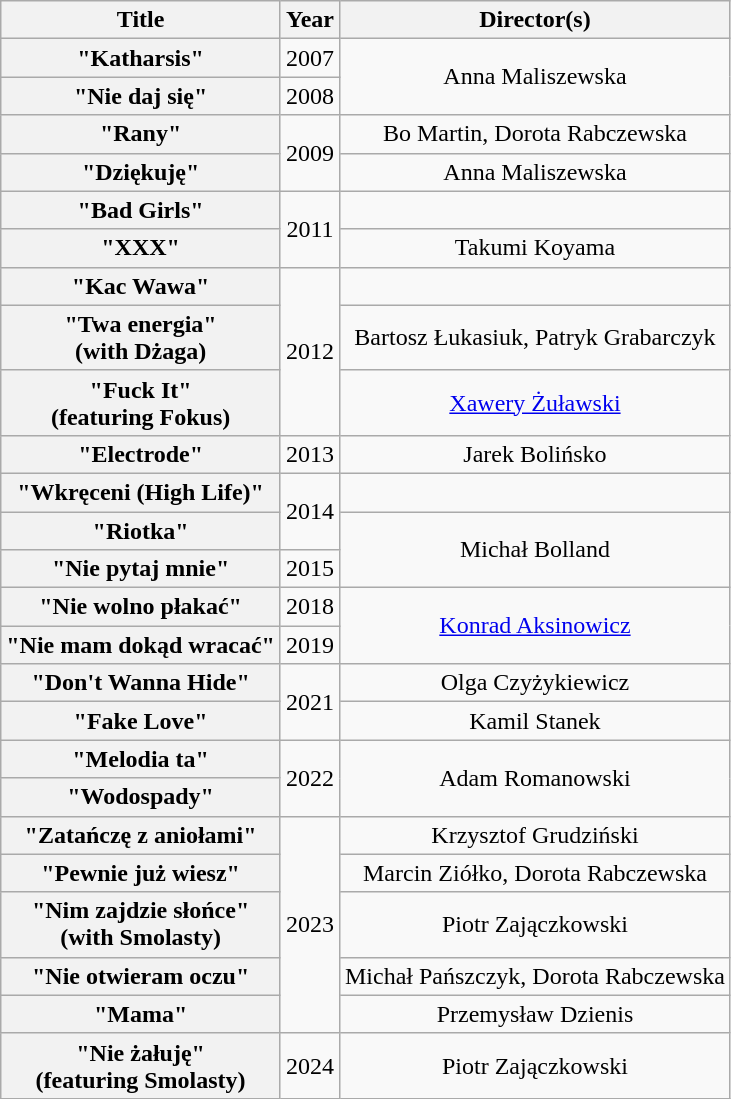<table class="wikitable plainrowheaders" style="text-align:center;">
<tr>
<th scope="col">Title</th>
<th scope="col">Year</th>
<th scope="col">Director(s)</th>
</tr>
<tr>
<th scope="row">"Katharsis"</th>
<td>2007</td>
<td rowspan="2">Anna Maliszewska</td>
</tr>
<tr>
<th scope="row">"Nie daj się"</th>
<td>2008</td>
</tr>
<tr>
<th scope="row">"Rany"</th>
<td rowspan="2">2009</td>
<td>Bo Martin, Dorota Rabczewska</td>
</tr>
<tr>
<th scope="row">"Dziękuję"</th>
<td>Anna Maliszewska</td>
</tr>
<tr>
<th scope="row">"Bad Girls"</th>
<td rowspan="2">2011</td>
<td></td>
</tr>
<tr>
<th scope="row">"XXX"</th>
<td>Takumi Koyama</td>
</tr>
<tr>
<th scope="row">"Kac Wawa"</th>
<td rowspan="3">2012</td>
<td></td>
</tr>
<tr>
<th scope="row">"Twa energia"<br><span>(with Dżaga)</span></th>
<td>Bartosz Łukasiuk, Patryk Grabarczyk</td>
</tr>
<tr>
<th scope="row">"Fuck It"<br><span>(featuring Fokus)</span></th>
<td><a href='#'>Xawery Żuławski</a></td>
</tr>
<tr>
<th scope="row">"Electrode"</th>
<td>2013</td>
<td>Jarek Bolińsko</td>
</tr>
<tr>
<th scope="row">"Wkręceni (High Life)"</th>
<td rowspan="2">2014</td>
<td></td>
</tr>
<tr>
<th scope="row">"Riotka"</th>
<td rowspan="2">Michał Bolland</td>
</tr>
<tr>
<th scope="row">"Nie pytaj mnie"</th>
<td>2015</td>
</tr>
<tr>
<th scope="row">"Nie wolno płakać"</th>
<td>2018</td>
<td rowspan="2"><a href='#'>Konrad Aksinowicz</a></td>
</tr>
<tr>
<th scope="row">"Nie mam dokąd wracać"</th>
<td>2019</td>
</tr>
<tr>
<th scope="row">"Don't Wanna Hide"</th>
<td rowspan="2">2021</td>
<td>Olga Czyżykiewicz</td>
</tr>
<tr>
<th scope="row">"Fake Love"</th>
<td>Kamil Stanek</td>
</tr>
<tr>
<th scope="row">"Melodia ta"</th>
<td rowspan="2">2022</td>
<td rowspan="2">Adam Romanowski</td>
</tr>
<tr>
<th scope="row">"Wodospady"</th>
</tr>
<tr>
<th scope="row">"Zatańczę z aniołami"</th>
<td rowspan="5">2023</td>
<td>Krzysztof Grudziński</td>
</tr>
<tr>
<th scope="row">"Pewnie już wiesz"</th>
<td>Marcin Ziółko, Dorota Rabczewska</td>
</tr>
<tr>
<th scope="row">"Nim zajdzie słońce"<br><span>(with Smolasty)</span></th>
<td>Piotr Zajączkowski</td>
</tr>
<tr>
<th scope="row">"Nie otwieram oczu"</th>
<td>Michał Pańszczyk, Dorota Rabczewska</td>
</tr>
<tr>
<th scope="row">"Mama"</th>
<td>Przemysław Dzienis</td>
</tr>
<tr>
<th scope="row">"Nie żałuję"<br><span>(featuring Smolasty)</span></th>
<td>2024</td>
<td>Piotr Zajączkowski</td>
</tr>
</table>
